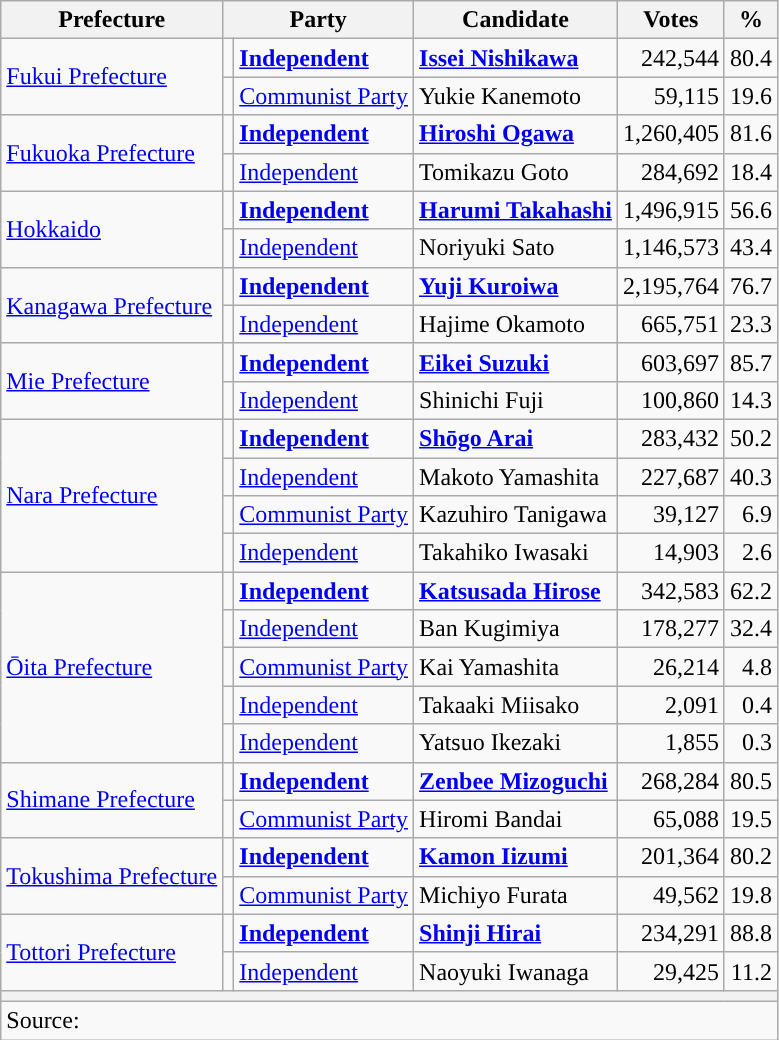<table class="wikitable">
<tr>
<th>Prefecture</th>
<th colspan="2">Party</th>
<th>Candidate</th>
<th>Votes</th>
<th>%</th>
</tr>
<tr>
<td rowspan="2"><a href='#'>Fukui Prefecture</a></td>
<td></td>
<td><a href='#'><strong>Independent</strong></a></td>
<td><strong><a href='#'>Issei Nishikawa</a></strong></td>
<td align="right">242,544</td>
<td align="right">80.4</td>
</tr>
<tr>
<td></td>
<td><a href='#'>Communist Party</a></td>
<td>Yukie Kanemoto</td>
<td align="right">59,115</td>
<td align="right">19.6</td>
</tr>
<tr>
<td rowspan="2"><a href='#'>Fukuoka Prefecture</a></td>
<td></td>
<td><a href='#'><strong>Independent</strong></a></td>
<td><strong><a href='#'>Hiroshi Ogawa</a></strong></td>
<td align="right">1,260,405</td>
<td align="right">81.6</td>
</tr>
<tr>
<td></td>
<td><a href='#'>Independent</a></td>
<td>Tomikazu Goto</td>
<td align="right">284,692</td>
<td align="right">18.4</td>
</tr>
<tr>
<td rowspan="2"><a href='#'>Hokkaido</a></td>
<td></td>
<td><a href='#'><strong>Independent</strong></a></td>
<td><strong><a href='#'>Harumi Takahashi</a></strong></td>
<td align="right">1,496,915</td>
<td align="right">56.6</td>
</tr>
<tr>
<td></td>
<td><a href='#'>Independent</a></td>
<td>Noriyuki Sato</td>
<td align="right">1,146,573</td>
<td align="right">43.4</td>
</tr>
<tr>
<td rowspan="2"><a href='#'>Kanagawa Prefecture</a></td>
<td></td>
<td><a href='#'><strong>Independent</strong></a></td>
<td><strong><a href='#'>Yuji Kuroiwa</a></strong></td>
<td align="right">2,195,764</td>
<td align="right">76.7</td>
</tr>
<tr>
<td></td>
<td><a href='#'>Independent</a></td>
<td>Hajime Okamoto</td>
<td align="right">665,751</td>
<td align="right">23.3</td>
</tr>
<tr>
<td rowspan="2"><a href='#'>Mie Prefecture</a></td>
<td></td>
<td><a href='#'><strong>Independent</strong></a></td>
<td><strong><a href='#'>Eikei Suzuki</a></strong></td>
<td align="right">603,697</td>
<td align="right">85.7</td>
</tr>
<tr>
<td></td>
<td><a href='#'>Independent</a></td>
<td>Shinichi Fuji</td>
<td align="right">100,860</td>
<td align="right">14.3</td>
</tr>
<tr>
<td rowspan="4"><a href='#'>Nara Prefecture</a></td>
<td></td>
<td><a href='#'><strong>Independent</strong></a></td>
<td><strong><a href='#'>Shōgo Arai</a></strong></td>
<td align="right">283,432</td>
<td align="right">50.2</td>
</tr>
<tr>
<td></td>
<td><a href='#'>Independent</a></td>
<td>Makoto Yamashita</td>
<td align="right">227,687</td>
<td align="right">40.3</td>
</tr>
<tr>
<td></td>
<td><a href='#'>Communist Party</a></td>
<td>Kazuhiro Tanigawa</td>
<td align="right">39,127</td>
<td align="right">6.9</td>
</tr>
<tr>
<td></td>
<td><a href='#'>Independent</a></td>
<td>Takahiko Iwasaki</td>
<td align="right">14,903</td>
<td align="right">2.6</td>
</tr>
<tr>
<td rowspan="5"><a href='#'>Ōita Prefecture</a></td>
<td></td>
<td><a href='#'><strong>Independent</strong></a></td>
<td><strong><a href='#'>Katsusada Hirose</a></strong></td>
<td align="right">342,583</td>
<td align="right">62.2</td>
</tr>
<tr>
<td></td>
<td><a href='#'>Independent</a></td>
<td>Ban Kugimiya</td>
<td align="right">178,277</td>
<td align="right">32.4</td>
</tr>
<tr>
<td></td>
<td><a href='#'>Communist Party</a></td>
<td>Kai Yamashita</td>
<td align="right">26,214</td>
<td align="right">4.8</td>
</tr>
<tr>
<td></td>
<td><a href='#'>Independent</a></td>
<td>Takaaki Miisako</td>
<td align="right">2,091</td>
<td align="right">0.4</td>
</tr>
<tr>
<td></td>
<td><a href='#'>Independent</a></td>
<td>Yatsuo Ikezaki</td>
<td align="right">1,855</td>
<td align="right">0.3</td>
</tr>
<tr>
<td rowspan="2"><a href='#'>Shimane Prefecture</a></td>
<td></td>
<td><a href='#'><strong>Independent</strong></a></td>
<td><strong><a href='#'>Zenbee Mizoguchi</a></strong></td>
<td align="right">268,284</td>
<td align="right">80.5</td>
</tr>
<tr>
<td></td>
<td><a href='#'>Communist Party</a></td>
<td>Hiromi Bandai</td>
<td align="right">65,088</td>
<td align="right">19.5</td>
</tr>
<tr>
<td rowspan="2"><a href='#'>Tokushima Prefecture</a></td>
<td></td>
<td><a href='#'><strong>Independent</strong></a></td>
<td><strong><a href='#'>Kamon Iizumi</a></strong></td>
<td align="right">201,364</td>
<td align="right">80.2</td>
</tr>
<tr>
<td></td>
<td><a href='#'>Communist Party</a></td>
<td>Michiyo Furata</td>
<td align="right">49,562</td>
<td align="right">19.8</td>
</tr>
<tr>
<td rowspan="2"><a href='#'>Tottori Prefecture</a></td>
<td></td>
<td><a href='#'><strong>Independent</strong></a></td>
<td><strong><a href='#'>Shinji Hirai</a></strong></td>
<td align="right">234,291</td>
<td align="right">88.8</td>
</tr>
<tr>
<td></td>
<td><a href='#'>Independent</a></td>
<td>Naoyuki Iwanaga</td>
<td align="right">29,425</td>
<td align="right">11.2</td>
</tr>
<tr>
<th colspan="6"></th>
</tr>
<tr>
<td colspan="6">Source: </td>
</tr>
</table>
